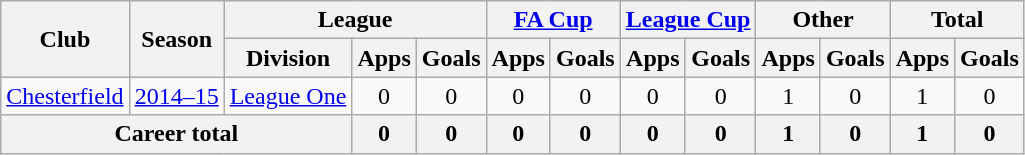<table class="wikitable" style="text-align: center;">
<tr>
<th rowspan="2">Club</th>
<th rowspan="2">Season</th>
<th colspan="3">League</th>
<th colspan="2"><a href='#'>FA Cup</a></th>
<th colspan="2"><a href='#'>League Cup</a></th>
<th colspan="2">Other</th>
<th colspan="2">Total</th>
</tr>
<tr>
<th>Division</th>
<th>Apps</th>
<th>Goals</th>
<th>Apps</th>
<th>Goals</th>
<th>Apps</th>
<th>Goals</th>
<th>Apps</th>
<th>Goals</th>
<th>Apps</th>
<th>Goals</th>
</tr>
<tr>
<td rowspan="1"><a href='#'>Chesterfield</a></td>
<td><a href='#'>2014–15</a></td>
<td><a href='#'>League One</a></td>
<td>0</td>
<td>0</td>
<td>0</td>
<td>0</td>
<td>0</td>
<td>0</td>
<td>1</td>
<td>0</td>
<td>1</td>
<td>0</td>
</tr>
<tr>
<th colspan="3">Career total</th>
<th>0</th>
<th>0</th>
<th>0</th>
<th>0</th>
<th>0</th>
<th>0</th>
<th>1</th>
<th>0</th>
<th>1</th>
<th>0</th>
</tr>
</table>
